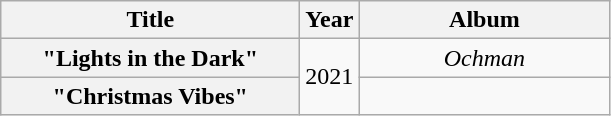<table class="wikitable plainrowheaders" style="text-align:center;">
<tr>
<th scope="col" style="width:12em;">Title</th>
<th scope="col" style="width:2em;">Year</th>
<th scope="col" style="width:10em;">Album</th>
</tr>
<tr>
<th scope="row">"Lights in the Dark"</th>
<td rowspan="2">2021</td>
<td><em>Ochman</em></td>
</tr>
<tr>
<th scope="row">"Christmas Vibes"</th>
<td></td>
</tr>
</table>
